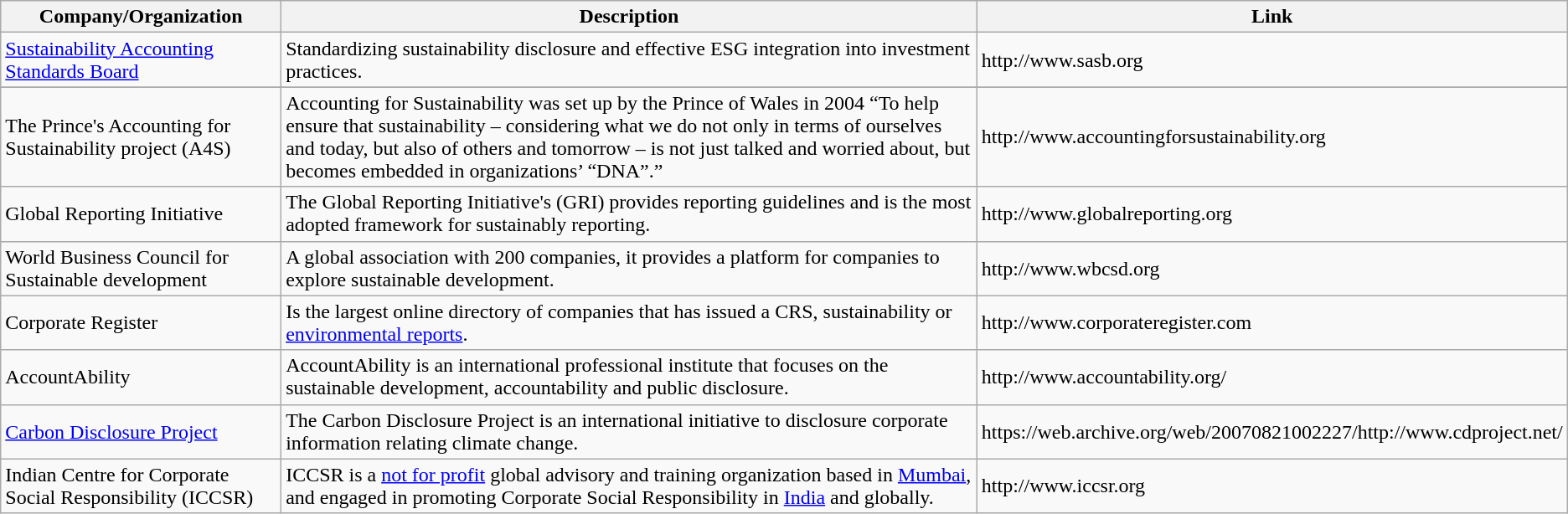<table class="wikitable sortable">
<tr>
<th>Company/Organization</th>
<th>Description</th>
<th>Link</th>
</tr>
<tr>
<td><a href='#'>Sustainability Accounting Standards Board</a></td>
<td>Standardizing sustainability disclosure and effective ESG integration into investment practices.</td>
<td>http://www.sasb.org</td>
</tr>
<tr>
</tr>
<tr>
<td>The Prince's Accounting for Sustainability project (A4S)</td>
<td>Accounting for Sustainability was set up by the Prince of Wales in 2004 “To help ensure that sustainability – considering what we do not only in terms of ourselves and today, but also of others and tomorrow – is not just talked and worried about, but becomes embedded in organizations’ “DNA”.”</td>
<td>http://www.accountingforsustainability.org</td>
</tr>
<tr>
<td>Global Reporting Initiative</td>
<td>The Global Reporting Initiative's (GRI) provides reporting guidelines and is the most adopted framework for sustainably reporting.</td>
<td>http://www.globalreporting.org</td>
</tr>
<tr>
<td>World Business Council for Sustainable development</td>
<td>A global association with 200 companies, it provides a platform for companies to explore sustainable development.</td>
<td>http://www.wbcsd.org</td>
</tr>
<tr>
<td>Corporate Register</td>
<td>Is the largest online directory of companies that has issued a CRS, sustainability or <a href='#'>environmental reports</a>.</td>
<td>http://www.corporateregister.com</td>
</tr>
<tr>
<td>AccountAbility</td>
<td>AccountAbility is an international professional institute that focuses on the sustainable development, accountability and public disclosure.</td>
<td>http://www.accountability.org/</td>
</tr>
<tr>
<td><a href='#'>Carbon Disclosure Project</a></td>
<td>The Carbon Disclosure Project is an international initiative to disclosure corporate information relating climate change.</td>
<td>https://web.archive.org/web/20070821002227/http://www.cdproject.net/</td>
</tr>
<tr>
<td>Indian Centre for Corporate Social Responsibility (ICCSR)</td>
<td>ICCSR is a <a href='#'>not for profit</a> global advisory and training organization based in <a href='#'>Mumbai</a>, and engaged in promoting Corporate Social Responsibility in <a href='#'>India</a> and globally.</td>
<td>http://www.iccsr.org</td>
</tr>
</table>
